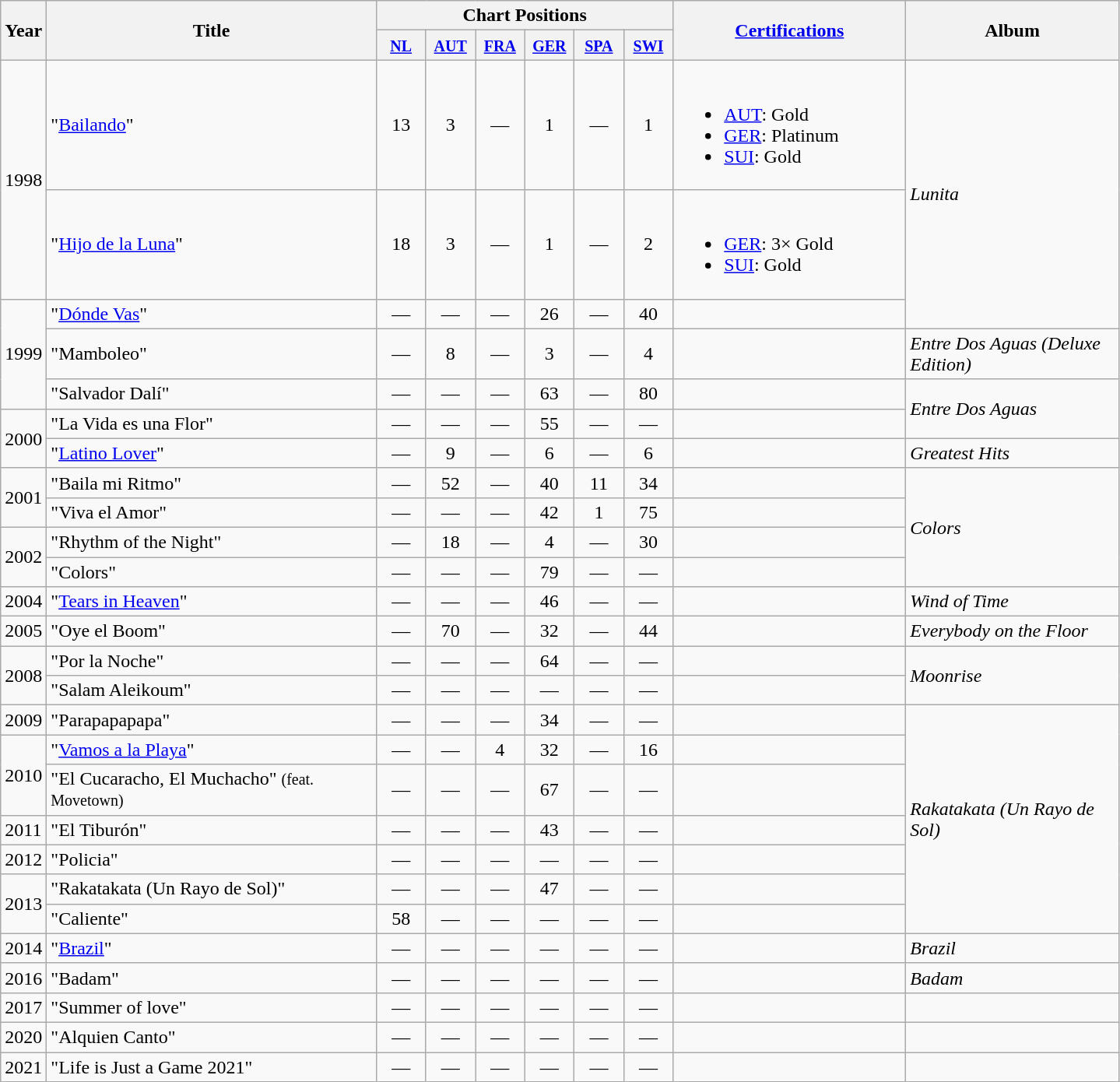<table class="wikitable">
<tr>
<th rowspan="2">Year</th>
<th width="275" rowspan="2">Title</th>
<th colspan="6">Chart Positions</th>
<th scope="col" rowspan="2" style="width:12em;"><a href='#'>Certifications</a></th>
<th width="175" rowspan="2">Album</th>
</tr>
<tr>
<th width="35"><small> <a href='#'>NL</a></small><br></th>
<th width="35"><small><a href='#'>AUT</a></small><br></th>
<th width="35"><small> <a href='#'>FRA</a></small><br></th>
<th width="35"><small> <a href='#'>GER</a></small><br></th>
<th width="35"><small><a href='#'>SPA</a></small><br></th>
<th width="35"><small> <a href='#'>SWI</a></small><br></th>
</tr>
<tr>
<td rowspan=2>1998</td>
<td>"<a href='#'>Bailando</a>"</td>
<td align="center">13</td>
<td align="center">3</td>
<td align="center">—</td>
<td align="center">1</td>
<td align="center">—</td>
<td align="center">1</td>
<td><br><ul><li><a href='#'>AUT</a>: Gold</li><li><a href='#'>GER</a>: Platinum</li><li><a href='#'>SUI</a>: Gold</li></ul></td>
<td rowspan="3"><em>Lunita</em></td>
</tr>
<tr>
<td>"<a href='#'>Hijo de la Luna</a>"</td>
<td align="center">18</td>
<td align="center">3</td>
<td align="center">—</td>
<td align="center">1</td>
<td align="center">—</td>
<td align="center">2</td>
<td><br><ul><li><a href='#'>GER</a>: 3× Gold</li><li><a href='#'>SUI</a>: Gold</li></ul></td>
</tr>
<tr>
<td rowspan="3">1999</td>
<td>"<a href='#'>Dónde Vas</a>"</td>
<td align="center">—</td>
<td align="center">—</td>
<td align="center">—</td>
<td align="center">26</td>
<td align="center">—</td>
<td align="center">40</td>
<td></td>
</tr>
<tr>
<td>"Mamboleo"</td>
<td align="center">—</td>
<td align="center">8</td>
<td align="center">—</td>
<td align="center">3</td>
<td align="center">—</td>
<td align="center">4</td>
<td></td>
<td><em>Entre Dos Aguas (Deluxe Edition)</em></td>
</tr>
<tr>
<td>"Salvador Dalí"</td>
<td align="center">—</td>
<td align="center">—</td>
<td align="center">—</td>
<td align="center">63</td>
<td align="center">—</td>
<td align="center">80</td>
<td></td>
<td rowspan="2"><em>Entre Dos Aguas</em></td>
</tr>
<tr>
<td rowspan="2">2000</td>
<td>"La Vida es una Flor"</td>
<td align="center">—</td>
<td align="center">—</td>
<td align="center">—</td>
<td align="center">55</td>
<td align="center">—</td>
<td align="center">—</td>
<td></td>
</tr>
<tr>
<td>"<a href='#'>Latino Lover</a>"</td>
<td align="center">—</td>
<td align="center">9</td>
<td align="center">—</td>
<td align="center">6</td>
<td align="center">—</td>
<td align="center">6</td>
<td></td>
<td><em>Greatest Hits</em></td>
</tr>
<tr>
<td rowspan="2">2001</td>
<td>"Baila mi Ritmo"</td>
<td align="center">—</td>
<td align="center">52</td>
<td align="center">—</td>
<td align="center">40</td>
<td align="center">11</td>
<td align="center">34</td>
<td></td>
<td rowspan="4"><em>Colors</em></td>
</tr>
<tr>
<td>"Viva el Amor"</td>
<td align="center">—</td>
<td align="center">—</td>
<td align="center">—</td>
<td align="center">42</td>
<td align="center">1</td>
<td align="center">75</td>
<td></td>
</tr>
<tr>
<td rowspan="2">2002</td>
<td>"Rhythm of the Night"</td>
<td align="center">—</td>
<td align="center">18</td>
<td align="center">—</td>
<td align="center">4</td>
<td align="center">—</td>
<td align="center">30</td>
<td></td>
</tr>
<tr>
<td>"Colors"</td>
<td align="center">—</td>
<td align="center">—</td>
<td align="center">—</td>
<td align="center">79</td>
<td align="center">—</td>
<td align="center">—</td>
<td></td>
</tr>
<tr>
<td>2004</td>
<td>"<a href='#'>Tears in Heaven</a>"</td>
<td align="center">—</td>
<td align="center">—</td>
<td align="center">—</td>
<td align="center">46</td>
<td align="center">—</td>
<td align="center">—</td>
<td></td>
<td><em>Wind of Time</em></td>
</tr>
<tr>
<td>2005</td>
<td>"Oye el Boom"</td>
<td align="center">—</td>
<td align="center">70</td>
<td align="center">—</td>
<td align="center">32</td>
<td align="center">—</td>
<td align="center">44</td>
<td></td>
<td><em>Everybody on the Floor</em></td>
</tr>
<tr>
<td rowspan="2">2008</td>
<td>"Por la Noche"</td>
<td align="center">—</td>
<td align="center">—</td>
<td align="center">—</td>
<td align="center">64</td>
<td align="center">—</td>
<td align="center">—</td>
<td></td>
<td rowspan="2"><em>Moonrise</em></td>
</tr>
<tr>
<td>"Salam Aleikoum"</td>
<td align="center">—</td>
<td align="center">—</td>
<td align="center">—</td>
<td align="center">—</td>
<td align="center">—</td>
<td align="center">—</td>
<td></td>
</tr>
<tr>
<td>2009</td>
<td>"Parapapapapa"</td>
<td align="center">—</td>
<td align="center">—</td>
<td align="center">—</td>
<td align="center">34</td>
<td align="center">—</td>
<td align="center">—</td>
<td></td>
<td rowspan="7"><em>Rakatakata (Un Rayo de Sol)</em></td>
</tr>
<tr>
<td rowspan="2">2010</td>
<td>"<a href='#'>Vamos a la Playa</a>"</td>
<td align="center">—</td>
<td align="center">—</td>
<td align="center">4</td>
<td align="center">32</td>
<td align="center">—</td>
<td align="center">16</td>
<td></td>
</tr>
<tr>
<td>"El Cucaracho, El Muchacho" <small>(feat. Movetown)</small></td>
<td align="center">—</td>
<td align="center">—</td>
<td align="center">—</td>
<td align="center">67</td>
<td align="center">—</td>
<td align="center">—</td>
<td></td>
</tr>
<tr>
<td>2011</td>
<td>"El Tiburón"</td>
<td align="center">—</td>
<td align="center">—</td>
<td align="center">—</td>
<td align="center">43</td>
<td align="center">—</td>
<td align="center">—</td>
<td></td>
</tr>
<tr>
<td>2012</td>
<td>"Policia"</td>
<td align="center">—</td>
<td align="center">—</td>
<td align="center">—</td>
<td align="center">—</td>
<td align="center">—</td>
<td align="center">—</td>
<td></td>
</tr>
<tr>
<td rowspan="2">2013</td>
<td>"Rakatakata (Un Rayo de Sol)"</td>
<td align="center">—</td>
<td align="center">—</td>
<td align="center">—</td>
<td align="center">47</td>
<td align="center">—</td>
<td align="center">—</td>
<td></td>
</tr>
<tr>
<td>"Caliente"</td>
<td align="center">58</td>
<td align="center">—</td>
<td align="center">—</td>
<td align="center">—</td>
<td align="center">—</td>
<td align="center">—</td>
<td></td>
</tr>
<tr>
<td>2014</td>
<td>"<a href='#'>Brazil</a>"</td>
<td align="center">—</td>
<td align="center">—</td>
<td align="center">—</td>
<td align="center">—</td>
<td align="center">—</td>
<td align="center">—</td>
<td></td>
<td><em>Brazil</em></td>
</tr>
<tr>
<td>2016</td>
<td>"Badam"</td>
<td align="center">—</td>
<td align="center">—</td>
<td align="center">—</td>
<td align="center">—</td>
<td align="center">—</td>
<td align="center">—</td>
<td></td>
<td><em>Badam</em></td>
</tr>
<tr>
<td>2017</td>
<td>"Summer of love"</td>
<td align="center">—</td>
<td align="center">—</td>
<td align="center">—</td>
<td align="center">—</td>
<td align="center">—</td>
<td align="center">—</td>
<td></td>
<td></td>
</tr>
<tr>
<td>2020</td>
<td>"Alquien Canto"</td>
<td align="center">—</td>
<td align="center">—</td>
<td align="center">—</td>
<td align="center">—</td>
<td align="center">—</td>
<td align="center">—</td>
<td></td>
<td></td>
</tr>
<tr>
<td>2021</td>
<td>"Life is Just a Game 2021"</td>
<td align="center">—</td>
<td align="center">—</td>
<td align="center">—</td>
<td align="center">—</td>
<td align="center">—</td>
<td align="center">—</td>
<td></td>
<td></td>
</tr>
</table>
